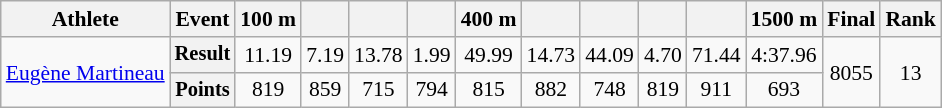<table class="wikitable" style="font-size:90%">
<tr>
<th>Athlete</th>
<th>Event</th>
<th>100 m</th>
<th></th>
<th></th>
<th></th>
<th>400 m</th>
<th></th>
<th></th>
<th></th>
<th></th>
<th>1500 m</th>
<th>Final</th>
<th>Rank</th>
</tr>
<tr align=center>
<td rowspan=2 align=left><a href='#'>Eugène Martineau</a></td>
<th style="font-size:95%">Result</th>
<td>11.19</td>
<td>7.19</td>
<td>13.78</td>
<td>1.99</td>
<td>49.99</td>
<td>14.73</td>
<td>44.09</td>
<td>4.70</td>
<td>71.44</td>
<td>4:37.96</td>
<td rowspan=2>8055</td>
<td rowspan=2>13</td>
</tr>
<tr align=center>
<th style="font-size:95%">Points</th>
<td>819</td>
<td>859</td>
<td>715</td>
<td>794</td>
<td>815</td>
<td>882</td>
<td>748</td>
<td>819</td>
<td>911</td>
<td>693</td>
</tr>
</table>
